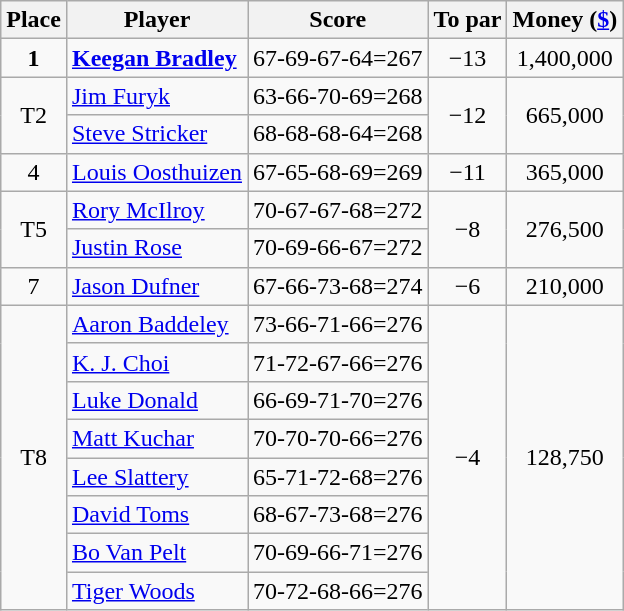<table class="wikitable">
<tr>
<th>Place</th>
<th>Player</th>
<th>Score</th>
<th>To par</th>
<th>Money (<a href='#'>$</a>)</th>
</tr>
<tr>
<td style="text-align:center;"><strong>1</strong></td>
<td> <strong><a href='#'>Keegan Bradley</a></strong></td>
<td style="text-align:center;">67-69-67-64=267</td>
<td style="text-align:center;">−13</td>
<td align=center>1,400,000</td>
</tr>
<tr>
<td rowspan="2" style="text-align:center;">T2</td>
<td> <a href='#'>Jim Furyk</a></td>
<td style="text-align:center;">63-66-70-69=268</td>
<td rowspan="2" style="text-align:center;">−12</td>
<td rowspan=2 align=center>665,000</td>
</tr>
<tr>
<td> <a href='#'>Steve Stricker</a></td>
<td style="text-align:center;">68-68-68-64=268</td>
</tr>
<tr>
<td style="text-align:center;">4</td>
<td> <a href='#'>Louis Oosthuizen</a></td>
<td style="text-align:center;">67-65-68-69=269</td>
<td style="text-align:center;">−11</td>
<td align=center>365,000</td>
</tr>
<tr>
<td rowspan="2" style="text-align:center;">T5</td>
<td> <a href='#'>Rory McIlroy</a></td>
<td>70-67-67-68=272</td>
<td rowspan="2" style="text-align:center;">−8</td>
<td rowspan=2 align=center>276,500</td>
</tr>
<tr>
<td> <a href='#'>Justin Rose</a></td>
<td>70-69-66-67=272</td>
</tr>
<tr>
<td style="text-align:center;">7</td>
<td> <a href='#'>Jason Dufner</a></td>
<td>67-66-73-68=274</td>
<td style="text-align:center;">−6</td>
<td align=center>210,000</td>
</tr>
<tr>
<td rowspan="8" style="text-align:center;">T8</td>
<td> <a href='#'>Aaron Baddeley</a></td>
<td>73-66-71-66=276</td>
<td rowspan="8" style="text-align:center;">−4</td>
<td rowspan=8 align=center>128,750</td>
</tr>
<tr>
<td> <a href='#'>K. J. Choi</a></td>
<td>71-72-67-66=276</td>
</tr>
<tr>
<td> <a href='#'>Luke Donald</a></td>
<td>66-69-71-70=276</td>
</tr>
<tr>
<td> <a href='#'>Matt Kuchar</a></td>
<td>70-70-70-66=276</td>
</tr>
<tr>
<td> <a href='#'>Lee Slattery</a></td>
<td>65-71-72-68=276</td>
</tr>
<tr>
<td> <a href='#'>David Toms</a></td>
<td>68-67-73-68=276</td>
</tr>
<tr>
<td> <a href='#'>Bo Van Pelt</a></td>
<td>70-69-66-71=276</td>
</tr>
<tr>
<td> <a href='#'>Tiger Woods</a></td>
<td>70-72-68-66=276</td>
</tr>
</table>
